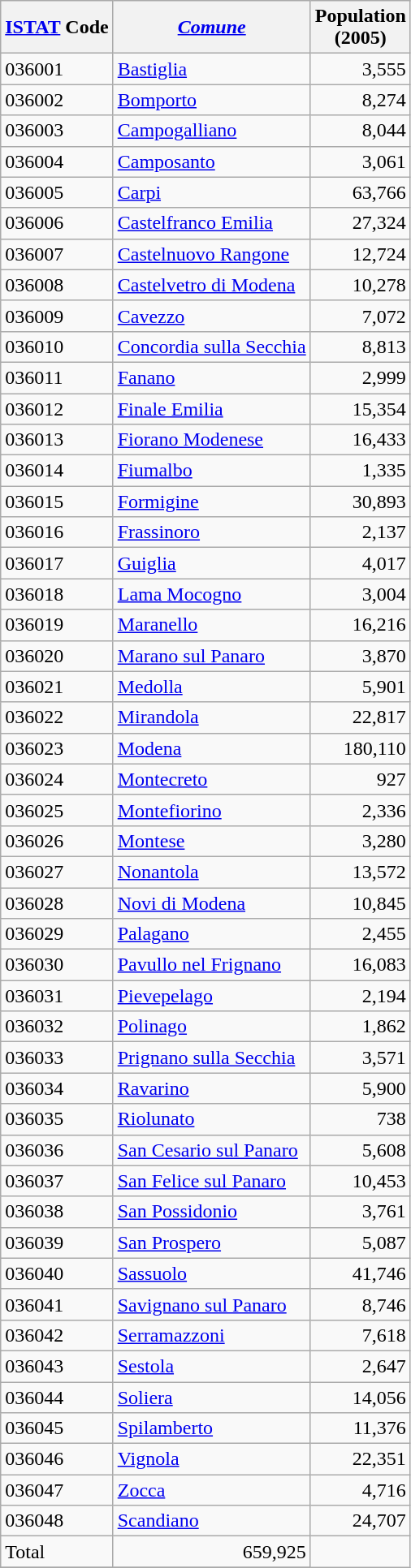<table class="wikitable sortable">
<tr>
<th><a href='#'>ISTAT</a> Code</th>
<th><em><a href='#'>Comune</a></em></th>
<th>Population <br>(2005)</th>
</tr>
<tr>
<td>036001</td>
<td><a href='#'>Bastiglia</a></td>
<td align="right">3,555</td>
</tr>
<tr>
<td>036002</td>
<td><a href='#'>Bomporto</a></td>
<td align="right">8,274</td>
</tr>
<tr>
<td>036003</td>
<td><a href='#'>Campogalliano</a></td>
<td align="right">8,044</td>
</tr>
<tr>
<td>036004</td>
<td><a href='#'>Camposanto</a></td>
<td align="right">3,061</td>
</tr>
<tr>
<td>036005</td>
<td><a href='#'>Carpi</a></td>
<td align="right">63,766</td>
</tr>
<tr>
<td>036006</td>
<td><a href='#'>Castelfranco Emilia</a></td>
<td align="right">27,324</td>
</tr>
<tr>
<td>036007</td>
<td><a href='#'>Castelnuovo Rangone</a></td>
<td align="right">12,724</td>
</tr>
<tr>
<td>036008</td>
<td><a href='#'>Castelvetro di Modena</a></td>
<td align="right">10,278</td>
</tr>
<tr>
<td>036009</td>
<td><a href='#'>Cavezzo</a></td>
<td align="right">7,072</td>
</tr>
<tr>
<td>036010</td>
<td><a href='#'>Concordia sulla Secchia</a></td>
<td align="right">8,813</td>
</tr>
<tr>
<td>036011</td>
<td><a href='#'>Fanano</a></td>
<td align="right">2,999</td>
</tr>
<tr>
<td>036012</td>
<td><a href='#'>Finale Emilia</a></td>
<td align="right">15,354</td>
</tr>
<tr>
<td>036013</td>
<td><a href='#'>Fiorano Modenese</a></td>
<td align="right">16,433</td>
</tr>
<tr>
<td>036014</td>
<td><a href='#'>Fiumalbo</a></td>
<td align="right">1,335</td>
</tr>
<tr>
<td>036015</td>
<td><a href='#'>Formigine</a></td>
<td align="right">30,893</td>
</tr>
<tr>
<td>036016</td>
<td><a href='#'>Frassinoro</a></td>
<td align="right">2,137</td>
</tr>
<tr>
<td>036017</td>
<td><a href='#'>Guiglia</a></td>
<td align="right">4,017</td>
</tr>
<tr>
<td>036018</td>
<td><a href='#'>Lama Mocogno</a></td>
<td align="right">3,004</td>
</tr>
<tr>
<td>036019</td>
<td><a href='#'>Maranello</a></td>
<td align="right">16,216</td>
</tr>
<tr>
<td>036020</td>
<td><a href='#'>Marano sul Panaro</a></td>
<td align="right">3,870</td>
</tr>
<tr>
<td>036021</td>
<td><a href='#'>Medolla</a></td>
<td align="right">5,901</td>
</tr>
<tr>
<td>036022</td>
<td><a href='#'>Mirandola</a></td>
<td align="right">22,817</td>
</tr>
<tr>
<td>036023</td>
<td><a href='#'>Modena</a></td>
<td align="right">180,110</td>
</tr>
<tr>
<td>036024</td>
<td><a href='#'>Montecreto</a></td>
<td align="right">927</td>
</tr>
<tr>
<td>036025</td>
<td><a href='#'>Montefiorino</a></td>
<td align="right">2,336</td>
</tr>
<tr>
<td>036026</td>
<td><a href='#'>Montese</a></td>
<td align="right">3,280</td>
</tr>
<tr>
<td>036027</td>
<td><a href='#'>Nonantola</a></td>
<td align="right">13,572</td>
</tr>
<tr>
<td>036028</td>
<td><a href='#'>Novi di Modena</a></td>
<td align="right">10,845</td>
</tr>
<tr>
<td>036029</td>
<td><a href='#'>Palagano</a></td>
<td align="right">2,455</td>
</tr>
<tr>
<td>036030</td>
<td><a href='#'>Pavullo nel Frignano</a></td>
<td align="right">16,083</td>
</tr>
<tr>
<td>036031</td>
<td><a href='#'>Pievepelago</a></td>
<td align="right">2,194</td>
</tr>
<tr>
<td>036032</td>
<td><a href='#'>Polinago</a></td>
<td align="right">1,862</td>
</tr>
<tr>
<td>036033</td>
<td><a href='#'>Prignano sulla Secchia</a></td>
<td align="right">3,571</td>
</tr>
<tr>
<td>036034</td>
<td><a href='#'>Ravarino</a></td>
<td align="right">5,900</td>
</tr>
<tr>
<td>036035</td>
<td><a href='#'>Riolunato</a></td>
<td align="right">738</td>
</tr>
<tr>
<td>036036</td>
<td><a href='#'>San Cesario sul Panaro</a></td>
<td align="right">5,608</td>
</tr>
<tr>
<td>036037</td>
<td><a href='#'>San Felice sul Panaro</a></td>
<td align="right">10,453</td>
</tr>
<tr>
<td>036038</td>
<td><a href='#'>San Possidonio</a></td>
<td align="right">3,761</td>
</tr>
<tr>
<td>036039</td>
<td><a href='#'>San Prospero</a></td>
<td align="right">5,087</td>
</tr>
<tr>
<td>036040</td>
<td><a href='#'>Sassuolo</a></td>
<td align="right">41,746</td>
</tr>
<tr>
<td>036041</td>
<td><a href='#'>Savignano sul Panaro</a></td>
<td align="right">8,746</td>
</tr>
<tr>
<td>036042</td>
<td><a href='#'>Serramazzoni</a></td>
<td align="right">7,618</td>
</tr>
<tr>
<td>036043</td>
<td><a href='#'>Sestola</a></td>
<td align="right">2,647</td>
</tr>
<tr>
<td>036044</td>
<td><a href='#'>Soliera</a></td>
<td align="right">14,056</td>
</tr>
<tr>
<td>036045</td>
<td><a href='#'>Spilamberto</a></td>
<td align="right">11,376</td>
</tr>
<tr>
<td>036046</td>
<td><a href='#'>Vignola</a></td>
<td align="right">22,351</td>
</tr>
<tr>
<td>036047</td>
<td><a href='#'>Zocca</a></td>
<td align="right">4,716</td>
</tr>
<tr>
<td>036048</td>
<td><a href='#'>Scandiano</a></td>
<td align="right">24,707</td>
</tr>
<tr>
<td>Total</td>
<td align="right">659,925</td>
</tr>
<tr>
</tr>
</table>
